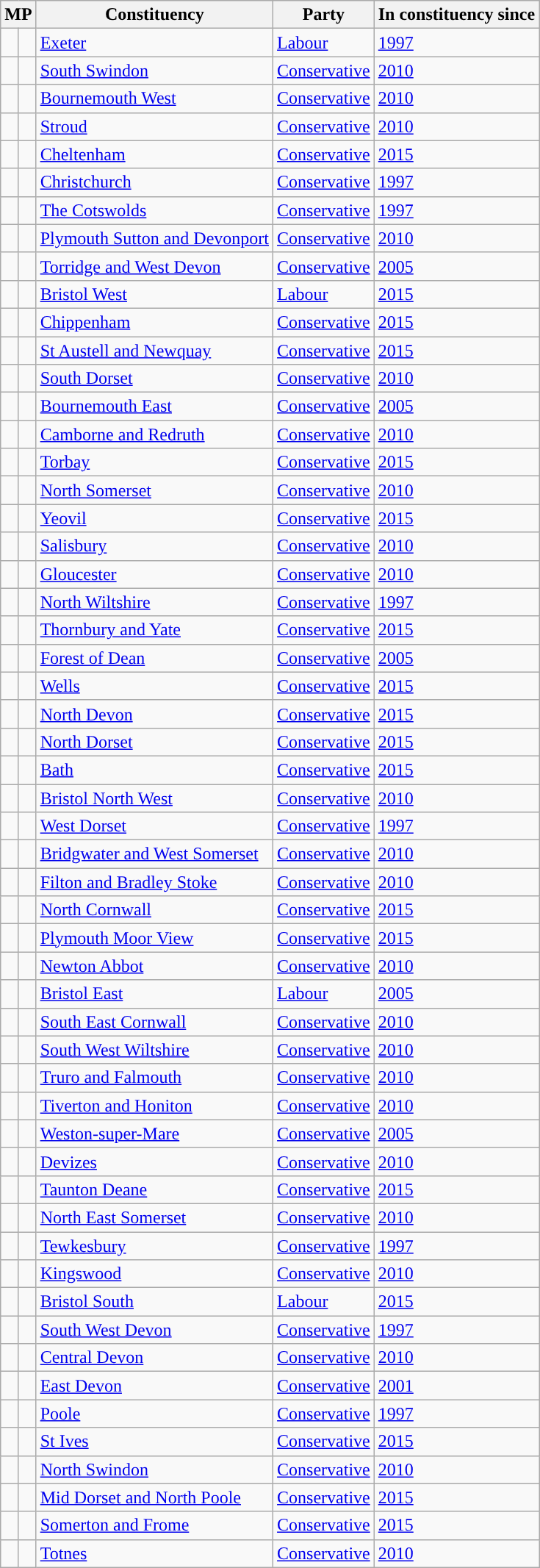<table class="wikitable sortable">
<tr>
<th colspan=2>MP</th>
<th>Constituency</th>
<th>Party</th>
<th>In constituency since</th>
</tr>
<tr>
<td style="background-color: "></td>
<td></td>
<td><a href='#'>Exeter</a></td>
<td><a href='#'>Labour</a></td>
<td><a href='#'>1997</a></td>
</tr>
<tr>
<td style="background-color: "></td>
<td></td>
<td><a href='#'>South Swindon</a></td>
<td><a href='#'>Conservative</a></td>
<td><a href='#'>2010</a></td>
</tr>
<tr>
<td style="background-color: "></td>
<td></td>
<td><a href='#'>Bournemouth West</a></td>
<td><a href='#'>Conservative</a></td>
<td><a href='#'>2010</a></td>
</tr>
<tr>
<td style="background-color: "></td>
<td></td>
<td><a href='#'>Stroud</a></td>
<td><a href='#'>Conservative</a></td>
<td><a href='#'>2010</a></td>
</tr>
<tr>
<td style="background-color: "></td>
<td></td>
<td><a href='#'>Cheltenham</a></td>
<td><a href='#'>Conservative</a></td>
<td><a href='#'>2015</a></td>
</tr>
<tr>
<td style="background-color: "></td>
<td></td>
<td><a href='#'>Christchurch</a></td>
<td><a href='#'>Conservative</a></td>
<td><a href='#'>1997</a></td>
</tr>
<tr>
<td style="background-color: "></td>
<td></td>
<td><a href='#'>The Cotswolds</a></td>
<td><a href='#'>Conservative</a></td>
<td><a href='#'>1997</a></td>
</tr>
<tr>
<td style="background-color: "></td>
<td></td>
<td><a href='#'>Plymouth Sutton and Devonport</a></td>
<td><a href='#'>Conservative</a></td>
<td><a href='#'>2010</a></td>
</tr>
<tr>
<td style="background-color: "></td>
<td></td>
<td><a href='#'>Torridge and West Devon</a></td>
<td><a href='#'>Conservative</a></td>
<td><a href='#'>2005</a></td>
</tr>
<tr>
<td style="background-color: "></td>
<td></td>
<td><a href='#'>Bristol West</a></td>
<td><a href='#'>Labour</a></td>
<td><a href='#'>2015</a></td>
</tr>
<tr>
<td style="background-color: "></td>
<td></td>
<td><a href='#'>Chippenham</a></td>
<td><a href='#'>Conservative</a></td>
<td><a href='#'>2015</a></td>
</tr>
<tr>
<td style="background-color: "></td>
<td></td>
<td><a href='#'>St Austell and Newquay</a></td>
<td><a href='#'>Conservative</a></td>
<td><a href='#'>2015</a></td>
</tr>
<tr>
<td style="background-color: "></td>
<td></td>
<td><a href='#'>South Dorset</a></td>
<td><a href='#'>Conservative</a></td>
<td><a href='#'>2010</a></td>
</tr>
<tr>
<td style="background-color: "></td>
<td></td>
<td><a href='#'>Bournemouth East</a></td>
<td><a href='#'>Conservative</a></td>
<td><a href='#'>2005</a></td>
</tr>
<tr>
<td style="background-color: "></td>
<td></td>
<td><a href='#'>Camborne and Redruth</a></td>
<td><a href='#'>Conservative</a></td>
<td><a href='#'>2010</a></td>
</tr>
<tr>
<td style="background-color: "></td>
<td></td>
<td><a href='#'>Torbay</a></td>
<td><a href='#'>Conservative</a></td>
<td><a href='#'>2015</a></td>
</tr>
<tr>
<td style="background-color: "></td>
<td></td>
<td><a href='#'>North Somerset</a></td>
<td><a href='#'>Conservative</a></td>
<td><a href='#'>2010</a></td>
</tr>
<tr>
<td style="background-color: "></td>
<td></td>
<td><a href='#'>Yeovil</a></td>
<td><a href='#'>Conservative</a></td>
<td><a href='#'>2015</a></td>
</tr>
<tr>
<td style="background-color: "></td>
<td></td>
<td><a href='#'>Salisbury</a></td>
<td><a href='#'>Conservative</a></td>
<td><a href='#'>2010</a></td>
</tr>
<tr>
<td style="background-color: "></td>
<td></td>
<td><a href='#'>Gloucester</a></td>
<td><a href='#'>Conservative</a></td>
<td><a href='#'>2010</a></td>
</tr>
<tr>
<td style="background-color: "></td>
<td></td>
<td><a href='#'>North Wiltshire</a></td>
<td><a href='#'>Conservative</a></td>
<td><a href='#'>1997</a></td>
</tr>
<tr>
<td style="background-color: "></td>
<td></td>
<td><a href='#'>Thornbury and Yate</a></td>
<td><a href='#'>Conservative</a></td>
<td><a href='#'>2015</a></td>
</tr>
<tr>
<td style="background-color: "></td>
<td></td>
<td><a href='#'>Forest of Dean</a></td>
<td><a href='#'>Conservative</a></td>
<td><a href='#'>2005</a></td>
</tr>
<tr>
<td style="background-color: "></td>
<td></td>
<td><a href='#'>Wells</a></td>
<td><a href='#'>Conservative</a></td>
<td><a href='#'>2015</a></td>
</tr>
<tr>
<td style="background-color: "></td>
<td></td>
<td><a href='#'>North Devon</a></td>
<td><a href='#'>Conservative</a></td>
<td><a href='#'>2015</a></td>
</tr>
<tr>
<td style="background-color: "></td>
<td></td>
<td><a href='#'>North Dorset</a></td>
<td><a href='#'>Conservative</a></td>
<td><a href='#'>2015</a></td>
</tr>
<tr>
<td style="background-color: "></td>
<td></td>
<td><a href='#'>Bath</a></td>
<td><a href='#'>Conservative</a></td>
<td><a href='#'>2015</a></td>
</tr>
<tr>
<td style="background-color: "></td>
<td></td>
<td><a href='#'>Bristol North West</a></td>
<td><a href='#'>Conservative</a></td>
<td><a href='#'>2010</a></td>
</tr>
<tr>
<td style="background-color: "></td>
<td></td>
<td><a href='#'>West Dorset</a></td>
<td><a href='#'>Conservative</a></td>
<td><a href='#'>1997</a></td>
</tr>
<tr>
<td style="background-color: "></td>
<td></td>
<td><a href='#'>Bridgwater and West Somerset</a></td>
<td><a href='#'>Conservative</a></td>
<td><a href='#'>2010</a></td>
</tr>
<tr>
<td style="background-color: "></td>
<td></td>
<td><a href='#'>Filton and Bradley Stoke</a></td>
<td><a href='#'>Conservative</a></td>
<td><a href='#'>2010</a></td>
</tr>
<tr>
<td style="background-color: "></td>
<td></td>
<td><a href='#'>North Cornwall</a></td>
<td><a href='#'>Conservative</a></td>
<td><a href='#'>2015</a></td>
</tr>
<tr>
<td style="background-color: "></td>
<td></td>
<td><a href='#'>Plymouth Moor View</a></td>
<td><a href='#'>Conservative</a></td>
<td><a href='#'>2015</a></td>
</tr>
<tr>
<td style="background-color: "></td>
<td></td>
<td><a href='#'>Newton Abbot</a></td>
<td><a href='#'>Conservative</a></td>
<td><a href='#'>2010</a></td>
</tr>
<tr>
<td style="background-color: "></td>
<td></td>
<td><a href='#'>Bristol East</a></td>
<td><a href='#'>Labour</a></td>
<td><a href='#'>2005</a></td>
</tr>
<tr>
<td style="background-color: "></td>
<td></td>
<td><a href='#'>South East Cornwall</a></td>
<td><a href='#'>Conservative</a></td>
<td><a href='#'>2010</a></td>
</tr>
<tr>
<td style="background-color: "></td>
<td></td>
<td><a href='#'>South West Wiltshire</a></td>
<td><a href='#'>Conservative</a></td>
<td><a href='#'>2010</a></td>
</tr>
<tr>
<td style="background-color: "></td>
<td></td>
<td><a href='#'>Truro and Falmouth</a></td>
<td><a href='#'>Conservative</a></td>
<td><a href='#'>2010</a></td>
</tr>
<tr>
<td style="background-color: "></td>
<td></td>
<td><a href='#'>Tiverton and Honiton</a></td>
<td><a href='#'>Conservative</a></td>
<td><a href='#'>2010</a></td>
</tr>
<tr>
<td style="background-color: "></td>
<td></td>
<td><a href='#'>Weston-super-Mare</a></td>
<td><a href='#'>Conservative</a></td>
<td><a href='#'>2005</a></td>
</tr>
<tr>
<td style="background-color: "></td>
<td></td>
<td><a href='#'>Devizes</a></td>
<td><a href='#'>Conservative</a></td>
<td><a href='#'>2010</a></td>
</tr>
<tr>
<td style="background-color: "></td>
<td></td>
<td><a href='#'>Taunton Deane</a></td>
<td><a href='#'>Conservative</a></td>
<td><a href='#'>2015</a></td>
</tr>
<tr>
<td style="background-color: "></td>
<td></td>
<td><a href='#'>North East Somerset</a></td>
<td><a href='#'>Conservative</a></td>
<td><a href='#'>2010</a></td>
</tr>
<tr>
<td style="background-color: "></td>
<td></td>
<td><a href='#'>Tewkesbury</a></td>
<td><a href='#'>Conservative</a></td>
<td><a href='#'>1997</a></td>
</tr>
<tr>
<td style="background-color: "></td>
<td></td>
<td><a href='#'>Kingswood</a></td>
<td><a href='#'>Conservative</a></td>
<td><a href='#'>2010</a></td>
</tr>
<tr>
<td style="background-color: "></td>
<td></td>
<td><a href='#'>Bristol South</a></td>
<td><a href='#'>Labour</a></td>
<td><a href='#'>2015</a></td>
</tr>
<tr>
<td style="background-color: "></td>
<td></td>
<td><a href='#'>South West Devon</a></td>
<td><a href='#'>Conservative</a></td>
<td><a href='#'>1997</a></td>
</tr>
<tr>
<td style="background-color: "></td>
<td></td>
<td><a href='#'>Central Devon</a></td>
<td><a href='#'>Conservative</a></td>
<td><a href='#'>2010</a></td>
</tr>
<tr>
<td style="background-color: "></td>
<td></td>
<td><a href='#'>East Devon</a></td>
<td><a href='#'>Conservative</a></td>
<td><a href='#'>2001</a></td>
</tr>
<tr>
<td style="background-color: "></td>
<td></td>
<td><a href='#'>Poole</a></td>
<td><a href='#'>Conservative</a></td>
<td><a href='#'>1997</a></td>
</tr>
<tr>
<td style="background-color: "></td>
<td></td>
<td><a href='#'>St Ives</a></td>
<td><a href='#'>Conservative</a></td>
<td><a href='#'>2015</a></td>
</tr>
<tr>
<td style="background-color: "></td>
<td></td>
<td><a href='#'>North Swindon</a></td>
<td><a href='#'>Conservative</a></td>
<td><a href='#'>2010</a></td>
</tr>
<tr>
<td style="background-color: "></td>
<td></td>
<td><a href='#'>Mid Dorset and North Poole</a></td>
<td><a href='#'>Conservative</a></td>
<td><a href='#'>2015</a></td>
</tr>
<tr>
<td style="background-color: "></td>
<td></td>
<td><a href='#'>Somerton and Frome</a></td>
<td><a href='#'>Conservative</a></td>
<td><a href='#'>2015</a></td>
</tr>
<tr>
<td style="background-color: "></td>
<td></td>
<td><a href='#'>Totnes</a></td>
<td><a href='#'>Conservative</a></td>
<td><a href='#'>2010</a></td>
</tr>
</table>
